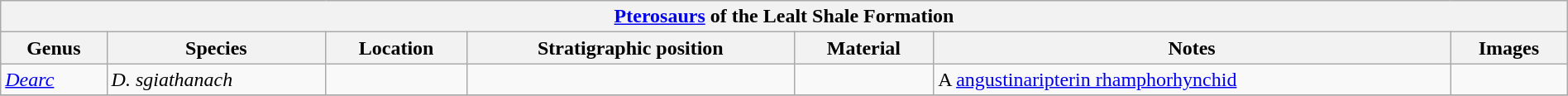<table class="wikitable" align="center" width="100%">
<tr>
<th colspan="7" align="center"><strong><a href='#'>Pterosaurs</a> of the Lealt Shale Formation</strong></th>
</tr>
<tr>
<th>Genus</th>
<th>Species</th>
<th>Location</th>
<th>Stratigraphic position</th>
<th>Material</th>
<th>Notes</th>
<th>Images</th>
</tr>
<tr>
<td><em><a href='#'>Dearc</a></em></td>
<td><em>D. sgiathanach</em></td>
<td></td>
<td></td>
<td></td>
<td>A <a href='#'>angustinaripterin rhamphorhynchid</a></td>
<td></td>
</tr>
<tr>
</tr>
</table>
